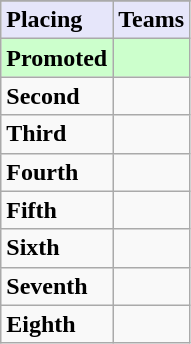<table class=wikitable>
<tr>
</tr>
<tr style="background: #E6E6FA;">
<td><strong>Placing</strong></td>
<td><strong>Teams</strong></td>
</tr>
<tr style="background: #ccffcc;">
<td><strong>Promoted</strong></td>
<td><strong></strong></td>
</tr>
<tr>
<td><strong>Second</strong></td>
<td></td>
</tr>
<tr>
<td><strong>Third</strong></td>
<td></td>
</tr>
<tr>
<td><strong>Fourth</strong></td>
<td></td>
</tr>
<tr>
<td><strong>Fifth</strong></td>
<td></td>
</tr>
<tr>
<td><strong>Sixth</strong></td>
<td></td>
</tr>
<tr>
<td><strong>Seventh</strong></td>
<td></td>
</tr>
<tr>
<td><strong>Eighth</strong></td>
<td></td>
</tr>
</table>
